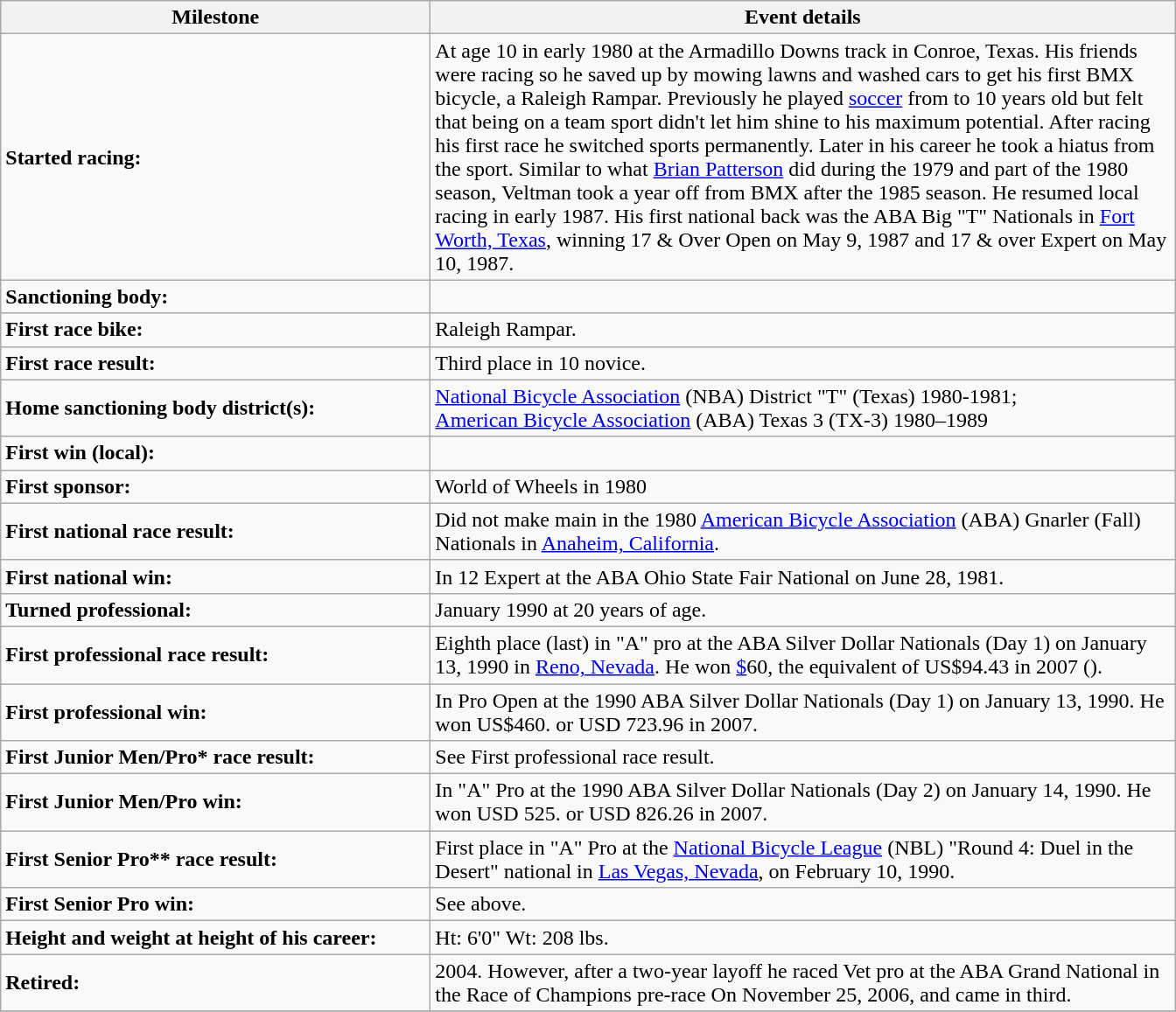<table class="sortable wikitable">
<tr>
<th style="width:20em">Milestone</th>
<th style="width:35em">Event details</th>
</tr>
<tr>
<td><strong>Started racing:</strong></td>
<td>At age 10 in early 1980 at the Armadillo Downs track in Conroe, Texas. His friends were racing so he saved up by mowing lawns and washed cars to get his first BMX bicycle, a Raleigh Rampar. Previously he played <a href='#'>soccer</a> from  to 10 years old but felt that being on a team sport didn't let him shine to his maximum potential. After racing his first race he switched sports permanently. Later in his career he took a hiatus from the sport. Similar to what <a href='#'>Brian Patterson</a> did during the 1979 and part of the 1980 season, Veltman took a year off from BMX after the 1985 season. He resumed local racing in early 1987. His first national back was the ABA Big "T" Nationals in <a href='#'>Fort Worth, Texas</a>, winning 17 & Over Open on May 9, 1987 and 17 & over Expert on May 10, 1987.</td>
</tr>
<tr>
<td><strong>Sanctioning body:</strong></td>
<td></td>
</tr>
<tr>
<td><strong>First race bike:</strong></td>
<td>Raleigh Rampar.</td>
</tr>
<tr>
<td><strong>First race result:</strong></td>
<td>Third place in 10 novice.</td>
</tr>
<tr>
<td><strong>Home sanctioning body district(s):</strong></td>
<td><a href='#'>National Bicycle Association</a> (NBA) District "T" (Texas) 1980-1981;<br><a href='#'>American Bicycle Association</a> (ABA) Texas 3 (TX-3) 1980–1989</td>
</tr>
<tr>
<td><strong>First win (local):</strong></td>
<td></td>
</tr>
<tr>
<td><strong>First sponsor:</strong></td>
<td>World of Wheels in 1980</td>
</tr>
<tr>
<td><strong>First national race result:</strong></td>
<td>Did not make main in the 1980 <a href='#'>American Bicycle Association</a> (ABA) Gnarler (Fall) Nationals in <a href='#'>Anaheim, California</a>.</td>
</tr>
<tr>
<td><strong>First national win:</strong></td>
<td>In 12 Expert at the ABA Ohio State Fair National on June 28, 1981.</td>
</tr>
<tr>
<td><strong>Turned professional:</strong></td>
<td>January 1990 at 20 years of age.</td>
</tr>
<tr>
<td><strong>First professional race result:</strong></td>
<td>Eighth place (last) in "A" pro at the ABA Silver Dollar Nationals (Day 1) on January 13, 1990 in <a href='#'>Reno, Nevada</a>. He won <a href='#'>$</a>60, the equivalent of US$94.43 in 2007 ().</td>
</tr>
<tr>
<td><strong>First professional win:</strong></td>
<td>In Pro Open at the 1990 ABA Silver Dollar Nationals (Day 1) on January 13, 1990. He won US$460. or USD 723.96 in 2007.</td>
</tr>
<tr>
<td><strong>First Junior Men/Pro* race result:</strong></td>
<td>See First professional race result.</td>
</tr>
<tr>
<td><strong>First Junior Men/Pro win:</strong></td>
<td>In "A" Pro at the 1990 ABA Silver Dollar Nationals (Day 2) on January 14, 1990. He won USD 525. or USD 826.26 in 2007.</td>
</tr>
<tr>
<td><strong>First Senior Pro** race result:</strong></td>
<td>First place in "A" Pro at the <a href='#'>National Bicycle League</a> (NBL) "Round 4: Duel in the Desert" national in <a href='#'>Las Vegas, Nevada</a>, on February 10, 1990.</td>
</tr>
<tr>
<td><strong>First Senior Pro win:</strong></td>
<td>See above.</td>
</tr>
<tr>
<td><strong>Height and weight at height of his career:</strong></td>
<td>Ht: 6'0"  Wt: 208 lbs.</td>
</tr>
<tr>
<td><strong>Retired:</strong></td>
<td>2004. However, after a two-year layoff he raced Vet pro at the ABA Grand National in the Race of Champions pre-race On November 25, 2006, and came in third.</td>
</tr>
<tr>
</tr>
</table>
